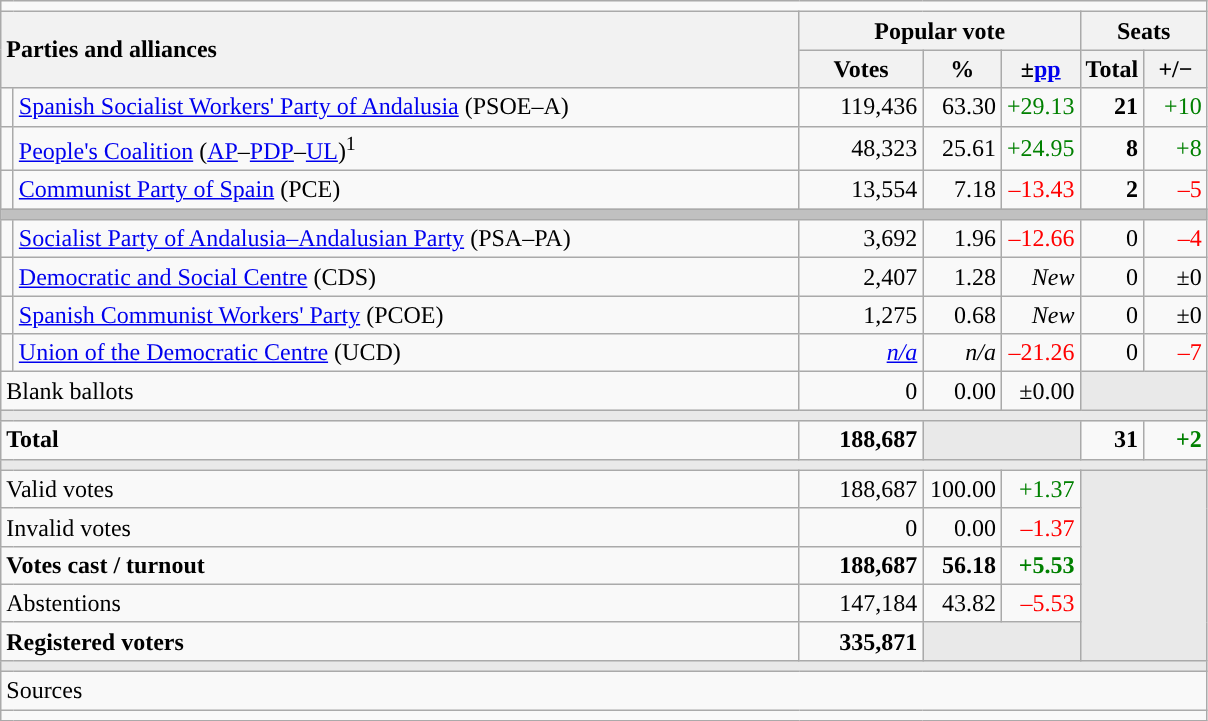<table class="wikitable" style="text-align:right;">
<tr>
<td colspan="7"></td>
</tr>
<tr>
<th style="text-align:left;" rowspan="2" colspan="2" width="525">Parties and alliances</th>
<th colspan="3">Popular vote</th>
<th colspan="2">Seats</th>
</tr>
<tr>
<th width="75">Votes</th>
<th width="45">%</th>
<th width="45">±<a href='#'>pp</a></th>
<th width="35">Total</th>
<th width="35">+/−</th>
</tr>
<tr>
<td width="1" style="color:inherit;background:"></td>
<td align="left"><a href='#'>Spanish Socialist Workers' Party of Andalusia</a> (PSOE–A)</td>
<td>119,436</td>
<td>63.30</td>
<td style="color:green;">+29.13</td>
<td><strong>21</strong></td>
<td style="color:green;">+10</td>
</tr>
<tr>
<td style="color:inherit;background:"></td>
<td align="left"><a href='#'>People's Coalition</a> (<a href='#'>AP</a>–<a href='#'>PDP</a>–<a href='#'>UL</a>)<sup>1</sup></td>
<td>48,323</td>
<td>25.61</td>
<td style="color:green;">+24.95</td>
<td><strong>8</strong></td>
<td style="color:green;">+8</td>
</tr>
<tr>
<td style="color:inherit;background:"></td>
<td align="left"><a href='#'>Communist Party of Spain</a> (PCE)</td>
<td>13,554</td>
<td>7.18</td>
<td style="color:red;">–13.43</td>
<td><strong>2</strong></td>
<td style="color:red;">–5</td>
</tr>
<tr>
<td colspan="7" bgcolor="#C0C0C0"></td>
</tr>
<tr>
<td style="color:inherit;background:"></td>
<td align="left"><a href='#'>Socialist Party of Andalusia–Andalusian Party</a> (PSA–PA)</td>
<td>3,692</td>
<td>1.96</td>
<td style="color:red;">–12.66</td>
<td>0</td>
<td style="color:red;">–4</td>
</tr>
<tr>
<td style="color:inherit;background:"></td>
<td align="left"><a href='#'>Democratic and Social Centre</a> (CDS)</td>
<td>2,407</td>
<td>1.28</td>
<td><em>New</em></td>
<td>0</td>
<td>±0</td>
</tr>
<tr>
<td style="color:inherit;background:"></td>
<td align="left"><a href='#'>Spanish Communist Workers' Party</a> (PCOE)</td>
<td>1,275</td>
<td>0.68</td>
<td><em>New</em></td>
<td>0</td>
<td>±0</td>
</tr>
<tr>
<td style="color:inherit;background:"></td>
<td align="left"><a href='#'>Union of the Democratic Centre</a> (UCD)</td>
<td><em><a href='#'>n/a</a></em></td>
<td><em>n/a</em></td>
<td style="color:red;">–21.26</td>
<td>0</td>
<td style="color:red;">–7</td>
</tr>
<tr>
<td align="left" colspan="2">Blank ballots</td>
<td>0</td>
<td>0.00</td>
<td>±0.00</td>
<td bgcolor="#E9E9E9" colspan="2"></td>
</tr>
<tr>
<td colspan="7" bgcolor="#E9E9E9"></td>
</tr>
<tr style="font-weight:bold;">
<td align="left" colspan="2">Total</td>
<td>188,687</td>
<td bgcolor="#E9E9E9" colspan="2"></td>
<td>31</td>
<td style="color:green;">+2</td>
</tr>
<tr>
<td colspan="7" bgcolor="#E9E9E9"></td>
</tr>
<tr>
<td align="left" colspan="2">Valid votes</td>
<td>188,687</td>
<td>100.00</td>
<td style="color:green;">+1.37</td>
<td bgcolor="#E9E9E9" colspan="2" rowspan="5"></td>
</tr>
<tr>
<td align="left" colspan="2">Invalid votes</td>
<td>0</td>
<td>0.00</td>
<td style="color:red;">–1.37</td>
</tr>
<tr style="font-weight:bold;">
<td align="left" colspan="2">Votes cast / turnout</td>
<td>188,687</td>
<td>56.18</td>
<td style="color:green;">+5.53</td>
</tr>
<tr>
<td align="left" colspan="2">Abstentions</td>
<td>147,184</td>
<td>43.82</td>
<td style="color:red;">–5.53</td>
</tr>
<tr style="font-weight:bold;">
<td align="left" colspan="2">Registered voters</td>
<td>335,871</td>
<td bgcolor="#E9E9E9" colspan="2"></td>
</tr>
<tr>
<td colspan="7" bgcolor="#E9E9E9"></td>
</tr>
<tr>
<td align="left" colspan="7">Sources</td>
</tr>
<tr>
<td colspan="7" style="text-align:left; max-width:790px;"></td>
</tr>
</table>
